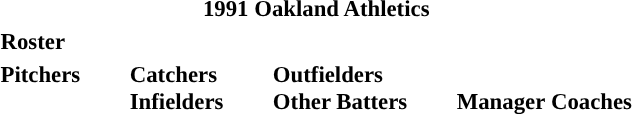<table class="toccolours" style="font-size: 95%;">
<tr>
<th colspan="10">1991 Oakland Athletics</th>
</tr>
<tr>
<td colspan="10"><strong>Roster</strong></td>
</tr>
<tr>
<td valign="top"><strong>Pitchers</strong><br>



















</td>
<td width="25px"></td>
<td valign="top"><strong>Catchers</strong><br>



<strong>Infielders</strong>











</td>
<td width="25px"></td>
<td valign="top"><strong>Outfielders</strong><br>






<strong>Other Batters</strong>
</td>
<td width="25px"></td>
<td valign="top"><br><strong>Manager</strong>

<strong>Coaches</strong>





</td>
</tr>
</table>
